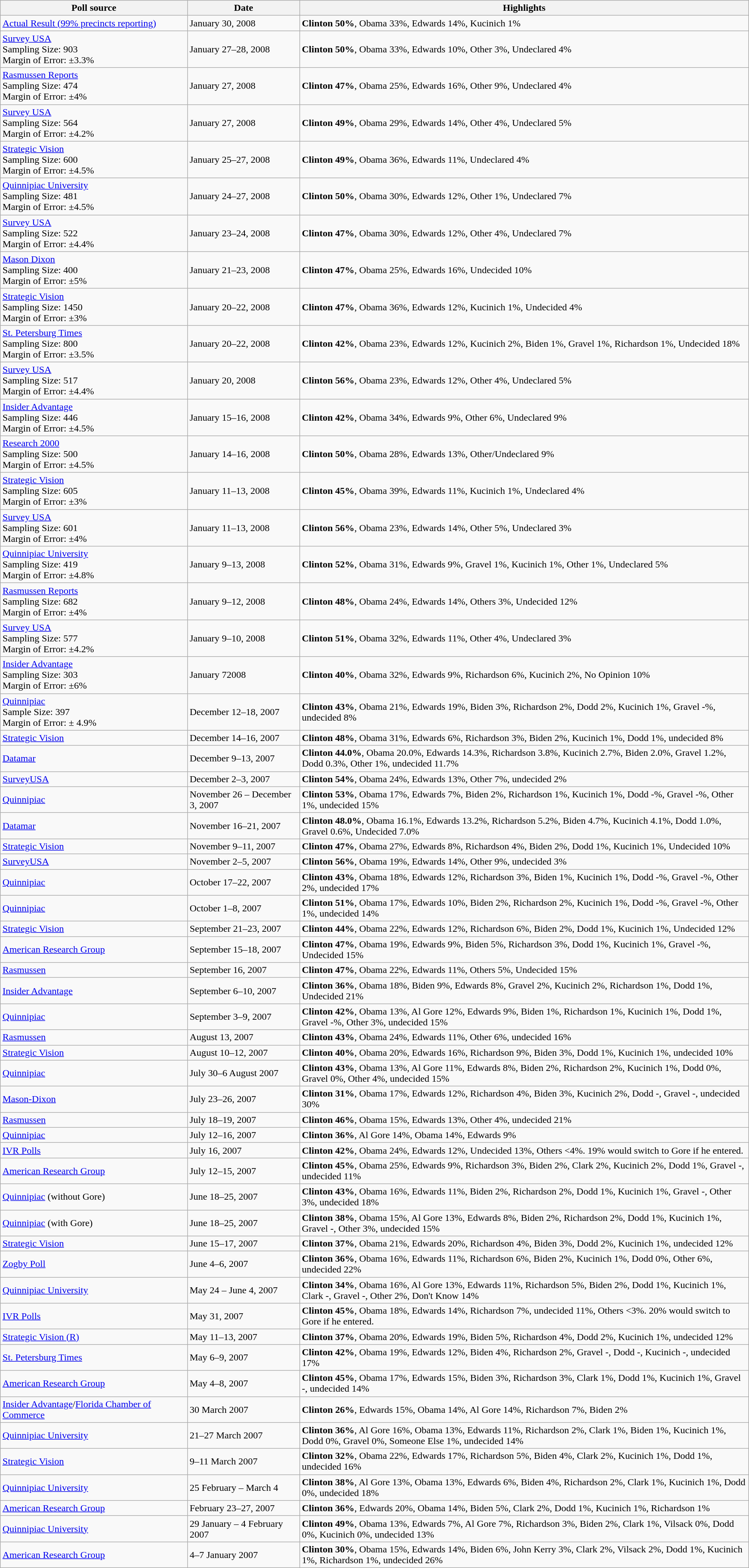<table class="wikitable sortable">
<tr>
<th width="25%">Poll source</th>
<th width="15%">Date</th>
<th width="60%">Highlights</th>
</tr>
<tr>
<td><a href='#'>Actual Result (99% precincts reporting)</a></td>
<td>January 30, 2008</td>
<td><strong>Clinton 50%</strong>, Obama 33%, Edwards 14%, Kucinich 1%</td>
</tr>
<tr>
<td><a href='#'>Survey USA</a><br>Sampling Size: 903<br>
Margin of Error: ±3.3%</td>
<td>January 27–28, 2008</td>
<td><strong>Clinton 50%</strong>, Obama 33%, Edwards 10%, Other 3%, Undeclared 4%</td>
</tr>
<tr>
<td><a href='#'>Rasmussen Reports</a><br>Sampling Size: 474<br>
Margin of Error: ±4%</td>
<td>January 27, 2008</td>
<td><strong>Clinton 47%</strong>, Obama 25%, Edwards 16%, Other 9%, Undeclared 4%</td>
</tr>
<tr>
<td><a href='#'>Survey USA</a><br>Sampling Size: 564<br>
Margin of Error: ±4.2%</td>
<td>January 27, 2008</td>
<td><strong>Clinton 49%</strong>, Obama 29%, Edwards 14%, Other 4%, Undeclared 5%</td>
</tr>
<tr>
<td><a href='#'>Strategic Vision</a><br>Sampling Size: 600<br>
Margin of Error: ±4.5%</td>
<td>January 25–27, 2008</td>
<td><strong>Clinton 49%</strong>, Obama 36%, Edwards 11%, Undeclared 4%</td>
</tr>
<tr>
<td><a href='#'>Quinnipiac University</a><br>Sampling Size: 481<br>
Margin of Error: ±4.5%</td>
<td>January 24–27, 2008</td>
<td><strong>Clinton 50%</strong>, Obama 30%, Edwards 12%, Other 1%, Undeclared 7%</td>
</tr>
<tr>
<td><a href='#'>Survey USA</a><br>Sampling Size: 522<br>
Margin of Error: ±4.4%</td>
<td>January 23–24, 2008</td>
<td><strong>Clinton 47%</strong>, Obama 30%, Edwards 12%, Other 4%, Undeclared 7%</td>
</tr>
<tr>
<td><a href='#'>Mason Dixon</a><br>Sampling Size: 400<br>
Margin of Error: ±5%</td>
<td>January 21–23, 2008</td>
<td><strong>Clinton 47%</strong>, Obama 25%, Edwards 16%, Undecided 10%</td>
</tr>
<tr>
<td><a href='#'>Strategic Vision</a><br>Sampling Size: 1450<br>
Margin of Error: ±3%</td>
<td>January 20–22, 2008</td>
<td><strong>Clinton 47%</strong>, Obama 36%, Edwards 12%, Kucinich 1%, Undecided 4%</td>
</tr>
<tr>
<td><a href='#'>St. Petersburg Times</a><br>Sampling Size: 800<br>
Margin of Error: ±3.5%</td>
<td>January 20–22, 2008</td>
<td><strong>Clinton 42%</strong>, Obama 23%, Edwards 12%, Kucinich 2%, Biden 1%, Gravel 1%, Richardson 1%, Undecided 18%</td>
</tr>
<tr>
<td><a href='#'>Survey USA</a><br>Sampling Size: 517<br>
Margin of Error: ±4.4%</td>
<td>January 20, 2008</td>
<td><strong>Clinton 56%</strong>, Obama 23%, Edwards 12%, Other 4%, Undeclared 5%</td>
</tr>
<tr>
<td><a href='#'>Insider Advantage</a><br>Sampling Size: 446<br>
Margin of Error: ±4.5%</td>
<td>January 15–16, 2008</td>
<td><strong>Clinton 42%</strong>, Obama 34%, Edwards 9%, Other 6%, Undeclared 9%</td>
</tr>
<tr>
<td><a href='#'>Research 2000</a><br>Sampling Size: 500<br>
Margin of Error: ±4.5%</td>
<td>January 14–16, 2008</td>
<td><strong>Clinton 50%</strong>, Obama 28%, Edwards 13%, Other/Undeclared 9%</td>
</tr>
<tr>
<td><a href='#'>Strategic Vision</a><br>Sampling Size: 605<br>
Margin of Error: ±3%</td>
<td>January 11–13, 2008</td>
<td><strong>Clinton 45%</strong>, Obama 39%, Edwards 11%, Kucinich 1%, Undeclared 4%</td>
</tr>
<tr>
<td><a href='#'>Survey USA</a><br>Sampling Size: 601<br>
Margin of Error: ±4%</td>
<td>January 11–13, 2008</td>
<td><strong>Clinton 56%</strong>, Obama 23%, Edwards 14%, Other 5%, Undeclared 3%</td>
</tr>
<tr>
<td><a href='#'>Quinnipiac University</a><br>Sampling Size: 419<br>
Margin of Error: ±4.8%</td>
<td>January 9–13, 2008</td>
<td><strong>Clinton 52%</strong>, Obama 31%, Edwards 9%, Gravel 1%, Kucinich 1%, Other 1%, Undeclared 5%</td>
</tr>
<tr>
<td><a href='#'>Rasmussen Reports</a><br>Sampling Size: 682<br>
Margin of Error: ±4%</td>
<td>January 9–12, 2008</td>
<td><strong>Clinton 48%</strong>, Obama 24%, Edwards 14%, Others 3%, Undecided 12%</td>
</tr>
<tr>
<td><a href='#'>Survey USA</a><br>Sampling Size: 577<br>
Margin of Error: ±4.2%</td>
<td>January 9–10, 2008</td>
<td><strong>Clinton 51%</strong>, Obama 32%, Edwards 11%, Other 4%, Undeclared 3%</td>
</tr>
<tr>
<td><a href='#'>Insider Advantage</a><br>Sampling Size: 303<br>
Margin of Error: ±6%</td>
<td>January 72008</td>
<td><strong>Clinton 40%</strong>, Obama 32%, Edwards 9%, Richardson 6%, Kucinich 2%, No Opinion 10%</td>
</tr>
<tr>
<td><a href='#'>Quinnipiac</a><br>Sample Size: 397<br>
Margin of Error: ± 4.9%</td>
<td>December 12–18, 2007</td>
<td><strong>Clinton 43%</strong>, Obama 21%, Edwards 19%, Biden 3%, Richardson 2%, Dodd 2%, Kucinich 1%, Gravel -%, undecided 8%</td>
</tr>
<tr>
<td><a href='#'>Strategic Vision</a></td>
<td>December 14–16, 2007</td>
<td><strong>Clinton 48%</strong>, Obama 31%, Edwards 6%, Richardson 3%, Biden 2%, Kucinich 1%, Dodd 1%, undecided 8%</td>
</tr>
<tr>
<td><a href='#'>Datamar</a></td>
<td>December 9–13, 2007</td>
<td><strong>Clinton 44.0%</strong>, Obama 20.0%, Edwards 14.3%, Richardson 3.8%, Kucinich 2.7%, Biden 2.0%, Gravel 1.2%, Dodd 0.3%, Other 1%, undecided 11.7%</td>
</tr>
<tr>
<td><a href='#'>SurveyUSA</a></td>
<td>December 2–3, 2007</td>
<td><strong>Clinton 54%</strong>, Obama 24%, Edwards 13%, Other 7%, undecided 2%</td>
</tr>
<tr>
<td><a href='#'>Quinnipiac</a></td>
<td>November 26 – December 3, 2007</td>
<td><strong>Clinton 53%</strong>, Obama 17%, Edwards 7%, Biden 2%, Richardson 1%, Kucinich 1%, Dodd -%, Gravel -%, Other 1%, undecided 15%</td>
</tr>
<tr>
<td><a href='#'>Datamar</a></td>
<td>November 16–21, 2007</td>
<td><strong>Clinton 48.0%</strong>, Obama 16.1%, Edwards 13.2%, Richardson 5.2%, Biden 4.7%, Kucinich 4.1%, Dodd 1.0%, Gravel 0.6%, Undecided 7.0%</td>
</tr>
<tr>
<td><a href='#'>Strategic Vision</a></td>
<td>November 9–11, 2007</td>
<td><strong>Clinton 47%</strong>, Obama 27%, Edwards 8%, Richardson 4%, Biden 2%, Dodd 1%, Kucinich 1%, Undecided 10%</td>
</tr>
<tr>
<td><a href='#'>SurveyUSA</a></td>
<td>November 2–5, 2007</td>
<td><strong>Clinton 56%</strong>, Obama 19%, Edwards 14%, Other 9%, undecided 3%</td>
</tr>
<tr>
<td><a href='#'>Quinnipiac</a></td>
<td>October 17–22, 2007</td>
<td><strong>Clinton 43%</strong>, Obama 18%, Edwards 12%, Richardson 3%, Biden 1%, Kucinich 1%, Dodd -%, Gravel -%, Other 2%, undecided 17%</td>
</tr>
<tr>
<td><a href='#'>Quinnipiac</a></td>
<td>October 1–8, 2007</td>
<td><strong>Clinton 51%</strong>, Obama 17%, Edwards 10%, Biden 2%, Richardson 2%, Kucinich 1%, Dodd -%, Gravel -%, Other 1%, undecided 14%</td>
</tr>
<tr>
<td><a href='#'>Strategic Vision</a></td>
<td>September 21–23, 2007</td>
<td><strong>Clinton 44%</strong>, Obama 22%, Edwards 12%, Richardson 6%, Biden 2%, Dodd 1%, Kucinich 1%, Undecided 12%</td>
</tr>
<tr>
<td><a href='#'>American Research Group</a></td>
<td>September 15–18, 2007</td>
<td><strong>Clinton 47%</strong>, Obama 19%, Edwards 9%, Biden 5%, Richardson 3%, Dodd 1%, Kucinich 1%, Gravel -%, Undecided 15%</td>
</tr>
<tr>
<td><a href='#'>Rasmussen</a></td>
<td>September 16, 2007</td>
<td><strong>Clinton 47%</strong>, Obama 22%, Edwards 11%, Others 5%, Undecided 15%</td>
</tr>
<tr>
<td><a href='#'>Insider Advantage</a></td>
<td>September 6–10, 2007</td>
<td><strong>Clinton 36%</strong>, Obama 18%, Biden 9%, Edwards 8%, Gravel 2%, Kucinich 2%, Richardson 1%, Dodd 1%, Undecided 21%</td>
</tr>
<tr>
<td><a href='#'>Quinnipiac</a></td>
<td>September 3–9, 2007</td>
<td><strong>Clinton 42%</strong>, Obama 13%, Al Gore 12%, Edwards 9%, Biden 1%, Richardson 1%, Kucinich 1%, Dodd 1%, Gravel -%, Other 3%, undecided 15%</td>
</tr>
<tr>
<td><a href='#'>Rasmussen</a></td>
<td>August 13, 2007</td>
<td><strong>Clinton 43%</strong>, Obama 24%, Edwards 11%, Other 6%, undecided 16%</td>
</tr>
<tr>
<td><a href='#'>Strategic Vision</a></td>
<td>August 10–12, 2007</td>
<td><strong>Clinton 40%</strong>, Obama 20%, Edwards 16%, Richardson 9%, Biden 3%, Dodd 1%, Kucinich 1%, undecided 10%</td>
</tr>
<tr>
<td><a href='#'>Quinnipiac</a></td>
<td>July 30–6 August 2007</td>
<td><strong>Clinton 43%</strong>, Obama 13%, Al Gore 11%, Edwards 8%, Biden 2%, Richardson 2%, Kucinich 1%, Dodd 0%, Gravel 0%, Other 4%, undecided 15%</td>
</tr>
<tr>
<td><a href='#'>Mason-Dixon</a></td>
<td>July 23–26, 2007</td>
<td><strong>Clinton 31%</strong>, Obama 17%, Edwards 12%, Richardson 4%, Biden 3%, Kucinich 2%, Dodd -, Gravel -, undecided 30%</td>
</tr>
<tr>
<td><a href='#'>Rasmussen</a></td>
<td>July 18–19, 2007</td>
<td><strong>Clinton 46%</strong>, Obama 15%, Edwards 13%, Other 4%, undecided 21%</td>
</tr>
<tr>
<td><a href='#'>Quinnipiac</a></td>
<td>July 12–16, 2007</td>
<td><strong>Clinton 36%</strong>, Al Gore 14%, Obama 14%, Edwards 9%</td>
</tr>
<tr>
<td><a href='#'>IVR Polls</a></td>
<td>July 16, 2007</td>
<td><strong>Clinton 42%</strong>, Obama 24%, Edwards 12%,  Undecided 13%, Others <4%. 19% would switch to Gore if he entered.</td>
</tr>
<tr>
<td><a href='#'>American Research Group</a></td>
<td>July 12–15, 2007</td>
<td><strong>Clinton 45%</strong>, Obama 25%, Edwards 9%, Richardson 3%, Biden 2%, Clark 2%, Kucinich 2%, Dodd 1%, Gravel -, undecided 11%</td>
</tr>
<tr>
<td><a href='#'>Quinnipiac</a> (without Gore)</td>
<td>June 18–25, 2007</td>
<td><strong>Clinton 43%</strong>, Obama 16%, Edwards 11%, Biden 2%, Richardson 2%, Dodd 1%, Kucinich 1%, Gravel -, Other 3%, undecided 18%</td>
</tr>
<tr>
<td><a href='#'>Quinnipiac</a> (with Gore)</td>
<td>June 18–25, 2007</td>
<td><strong>Clinton 38%</strong>, Obama 15%, Al Gore 13%, Edwards 8%, Biden 2%, Richardson 2%, Dodd 1%, Kucinich 1%, Gravel -, Other 3%, undecided 15%</td>
</tr>
<tr>
<td><a href='#'>Strategic Vision</a></td>
<td>June 15–17, 2007</td>
<td><strong>Clinton 37%</strong>, Obama 21%, Edwards 20%, Richardson 4%, Biden 3%, Dodd 2%, Kucinich 1%, undecided 12%</td>
</tr>
<tr>
<td><a href='#'>Zogby Poll</a></td>
<td>June 4–6, 2007</td>
<td><strong>Clinton 36%</strong>, Obama 16%, Edwards 11%, Richardson 6%, Biden 2%, Kucinich 1%, Dodd 0%, Other 6%, undecided 22%</td>
</tr>
<tr>
<td><a href='#'>Quinnipiac University</a></td>
<td>May 24 – June 4, 2007</td>
<td><strong>Clinton 34%</strong>, Obama 16%, Al Gore 13%, Edwards 11%, Richardson 5%, Biden 2%, Dodd 1%, Kucinich 1%, Clark -, Gravel -, Other 2%, Don't Know 14%</td>
</tr>
<tr>
<td><a href='#'>IVR Polls</a></td>
<td>May 31, 2007</td>
<td><strong>Clinton 45%</strong>, Obama 18%, Edwards 14%, Richardson 7%, undecided 11%, Others <3%. 20% would switch to Gore if he entered.</td>
</tr>
<tr>
<td><a href='#'>Strategic Vision (R)</a></td>
<td>May 11–13, 2007</td>
<td><strong>Clinton 37%</strong>, Obama 20%, Edwards 19%, Biden 5%, Richardson 4%, Dodd 2%, Kucinich 1%, undecided 12%</td>
</tr>
<tr>
<td><a href='#'>St. Petersburg Times</a></td>
<td>May 6–9, 2007</td>
<td><strong>Clinton 42%</strong>, Obama 19%, Edwards 12%, Biden 4%, Richardson 2%, Gravel -, Dodd -, Kucinich -, undecided 17%</td>
</tr>
<tr>
<td><a href='#'>American Research Group</a></td>
<td>May 4–8, 2007</td>
<td><strong>Clinton 45%</strong>, Obama 17%, Edwards 15%, Biden 3%, Richardson 3%, Clark 1%, Dodd 1%, Kucinich 1%, Gravel -, undecided 14%</td>
</tr>
<tr>
<td><a href='#'>Insider Advantage</a>/<a href='#'>Florida Chamber of Commerce</a></td>
<td>30 March 2007</td>
<td><strong>Clinton 26%</strong>, Edwards 15%, Obama 14%, Al Gore 14%, Richardson 7%, Biden 2%</td>
</tr>
<tr>
<td><a href='#'>Quinnipiac University</a></td>
<td>21–27 March 2007</td>
<td><strong>Clinton 36%</strong>, Al Gore 16%, Obama 13%, Edwards 11%, Richardson 2%, Clark 1%, Biden 1%, Kucinich 1%, Dodd 0%, Gravel 0%, Someone Else 1%, undecided 14%</td>
</tr>
<tr>
<td><a href='#'>Strategic Vision</a></td>
<td>9–11 March 2007</td>
<td><strong>Clinton 32%</strong>, Obama 22%, Edwards 17%, Richardson 5%, Biden 4%, Clark 2%, Kucinich 1%, Dodd 1%, undecided 16%</td>
</tr>
<tr>
<td><a href='#'>Quinnipiac University</a></td>
<td>25 February – March 4</td>
<td><strong>Clinton 38%</strong>, Al Gore 13%, Obama 13%, Edwards 6%, Biden 4%, Richardson 2%, Clark 1%, Kucinich 1%, Dodd 0%, undecided 18%</td>
</tr>
<tr>
<td><a href='#'>American Research Group</a></td>
<td>February 23–27, 2007</td>
<td><strong>Clinton 36%</strong>, Edwards 20%, Obama 14%, Biden 5%, Clark 2%, Dodd 1%, Kucinich 1%, Richardson 1%</td>
</tr>
<tr>
<td><a href='#'>Quinnipiac University</a></td>
<td>29 January – 4 February 2007</td>
<td><strong>Clinton 49%</strong>, Obama 13%, Edwards 7%, Al Gore 7%, Richardson 3%, Biden 2%, Clark 1%, Vilsack 0%, Dodd 0%, Kucinich 0%, undecided 13%</td>
</tr>
<tr>
<td><a href='#'>American Research Group</a></td>
<td>4–7 January 2007</td>
<td><strong>Clinton 30%</strong>, Obama 15%, Edwards 14%, Biden 6%, John Kerry 3%, Clark 2%, Vilsack 2%, Dodd 1%, Kucinich 1%, Richardson 1%, undecided 26%</td>
</tr>
</table>
